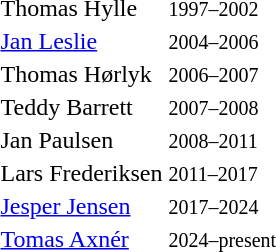<table>
<tr>
<td></td>
<td>Thomas Hylle</td>
<td><small>1997–2002</small></td>
</tr>
<tr>
<td></td>
<td><a href='#'>Jan Leslie</a></td>
<td><small>2004–2006</small></td>
</tr>
<tr>
<td></td>
<td>Thomas Hørlyk</td>
<td><small>2006–2007</small></td>
</tr>
<tr>
<td></td>
<td>Teddy Barrett</td>
<td><small>2007–2008</small></td>
</tr>
<tr>
<td></td>
<td>Jan Paulsen</td>
<td><small>2008–2011</small></td>
</tr>
<tr>
<td></td>
<td>Lars Frederiksen</td>
<td><small>2011–2017</small></td>
</tr>
<tr>
<td></td>
<td><a href='#'>Jesper Jensen</a></td>
<td><small>2017–2024</small></td>
</tr>
<tr>
<td></td>
<td><a href='#'>Tomas Axnér</a></td>
<td><small>2024–present</small></td>
</tr>
</table>
